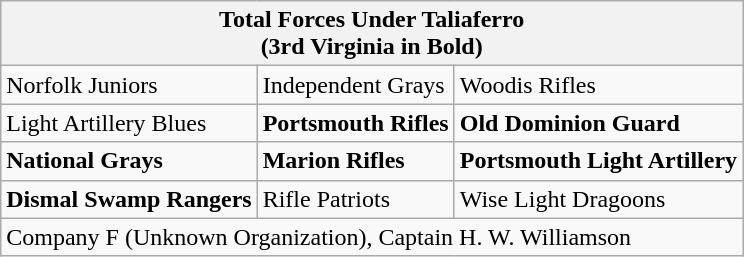<table class="wikitable">
<tr>
<th colspan="3">Total Forces Under Taliaferro<br>(3rd Virginia in Bold)</th>
</tr>
<tr>
<td>Norfolk Juniors</td>
<td>Independent Grays</td>
<td>Woodis Rifles</td>
</tr>
<tr>
<td>Light Artillery Blues</td>
<td><strong>Portsmouth Rifles</strong></td>
<td><strong>Old Dominion Guard</strong></td>
</tr>
<tr>
<td><strong>National Grays</strong></td>
<td><strong>Marion Rifles</strong></td>
<td><strong>Portsmouth Light Artillery</strong></td>
</tr>
<tr>
<td><strong>Dismal Swamp Rangers</strong></td>
<td>Rifle Patriots</td>
<td>Wise Light Dragoons</td>
</tr>
<tr>
<td colspan="3">Company F (Unknown Organization), Captain H. W. Williamson</td>
</tr>
</table>
